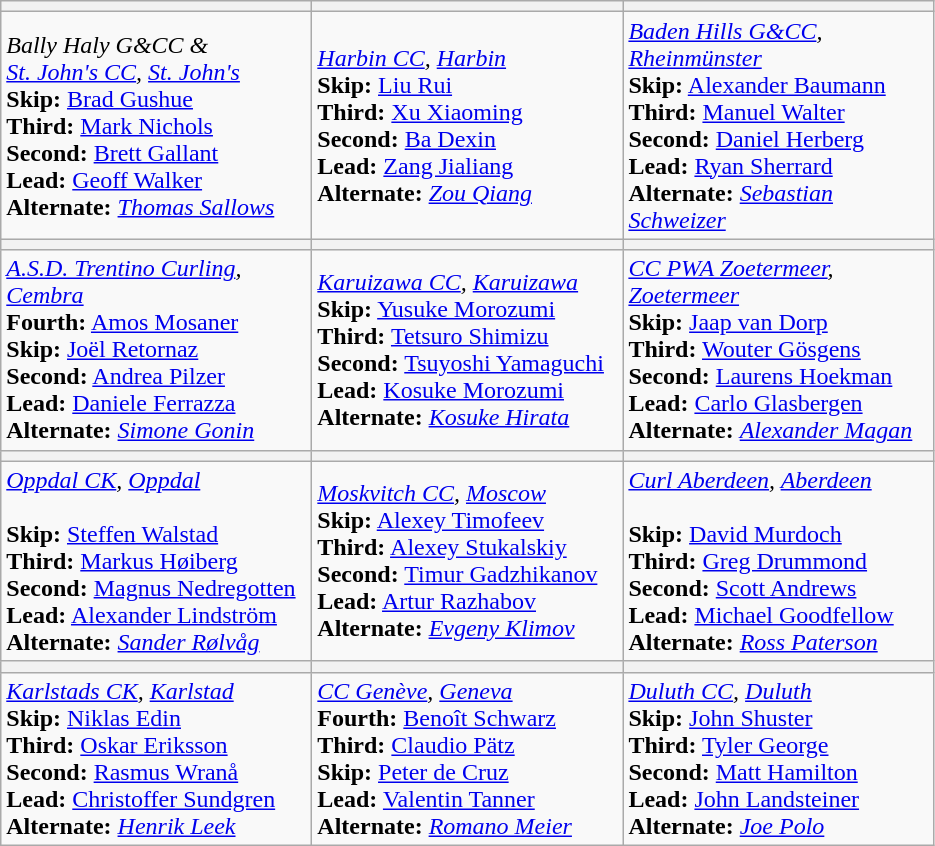<table class=wikitable>
<tr>
<th width=200></th>
<th width=200></th>
<th width=200></th>
</tr>
<tr>
<td><em>Bally Haly G&CC & <br><a href='#'>St. John's CC</a>, <a href='#'>St. John's</a></em><br><strong>Skip:</strong> <a href='#'>Brad Gushue</a><br>
<strong>Third:</strong> <a href='#'>Mark Nichols</a><br>
<strong>Second:</strong> <a href='#'>Brett Gallant</a><br>
<strong>Lead:</strong> <a href='#'>Geoff Walker</a><br>
<strong>Alternate:</strong> <em><a href='#'>Thomas Sallows</a></em></td>
<td><em><a href='#'>Harbin CC</a>, <a href='#'>Harbin</a></em><br><strong>Skip:</strong> <a href='#'>Liu Rui</a><br>
<strong>Third:</strong> <a href='#'>Xu Xiaoming</a><br>
<strong>Second:</strong> <a href='#'>Ba Dexin</a><br>
<strong>Lead:</strong> <a href='#'>Zang Jialiang</a><br>
<strong>Alternate:</strong> <em><a href='#'>Zou Qiang</a></em></td>
<td><em><a href='#'>Baden Hills G&CC</a>, <a href='#'>Rheinmünster</a></em><br><strong>Skip:</strong> <a href='#'>Alexander Baumann</a><br>
<strong>Third:</strong> <a href='#'>Manuel Walter</a><br>
<strong>Second:</strong> <a href='#'>Daniel Herberg</a><br>
<strong>Lead:</strong> <a href='#'>Ryan Sherrard</a><br>
<strong>Alternate:</strong> <em><a href='#'>Sebastian Schweizer</a></em></td>
</tr>
<tr>
<th width=200></th>
<th width=200></th>
<th width=200></th>
</tr>
<tr>
<td><em><a href='#'>A.S.D. Trentino Curling</a>, <a href='#'>Cembra</a></em><br><strong>Fourth:</strong> <a href='#'>Amos Mosaner</a><br>
<strong>Skip:</strong> <a href='#'>Joël Retornaz</a><br>
<strong>Second:</strong> <a href='#'>Andrea Pilzer</a><br>
<strong>Lead:</strong> <a href='#'>Daniele Ferrazza</a><br>
<strong>Alternate:</strong> <em><a href='#'>Simone Gonin</a></em></td>
<td><em><a href='#'>Karuizawa CC</a>, <a href='#'>Karuizawa</a></em><br><strong>Skip:</strong> <a href='#'>Yusuke Morozumi</a><br>
<strong>Third:</strong> <a href='#'>Tetsuro Shimizu</a><br>
<strong>Second:</strong> <a href='#'>Tsuyoshi Yamaguchi</a><br>
<strong>Lead:</strong> <a href='#'>Kosuke Morozumi</a><br>
<strong>Alternate:</strong> <em><a href='#'>Kosuke Hirata</a></em></td>
<td><em><a href='#'>CC PWA Zoetermeer</a>, <a href='#'>Zoetermeer</a></em><br><strong>Skip:</strong> <a href='#'>Jaap van Dorp</a><br>
<strong>Third:</strong> <a href='#'>Wouter Gösgens</a><br>
<strong>Second:</strong> <a href='#'>Laurens Hoekman</a><br>
<strong>Lead:</strong> <a href='#'>Carlo Glasbergen</a><br>
<strong>Alternate:</strong> <em><a href='#'>Alexander Magan</a></em></td>
</tr>
<tr>
<th width=200></th>
<th width=200></th>
<th width=200></th>
</tr>
<tr>
<td><em><a href='#'>Oppdal CK</a>, <a href='#'>Oppdal</a></em><br><br><strong>Skip:</strong> <a href='#'>Steffen Walstad</a><br>
<strong>Third:</strong> <a href='#'>Markus Høiberg</a><br>
<strong>Second:</strong> <a href='#'>Magnus Nedregotten</a><br>
<strong>Lead:</strong> <a href='#'>Alexander Lindström</a><br>
<strong>Alternate:</strong> <em><a href='#'>Sander Rølvåg</a></em></td>
<td><em><a href='#'>Moskvitch CC</a>, <a href='#'>Moscow</a></em><br><strong>Skip:</strong> <a href='#'>Alexey Timofeev</a><br>
<strong>Third:</strong> <a href='#'>Alexey Stukalskiy</a><br>
<strong>Second:</strong> <a href='#'>Timur Gadzhikanov</a><br>
<strong>Lead:</strong> <a href='#'>Artur Razhabov</a><br>
<strong>Alternate:</strong> <em><a href='#'>Evgeny Klimov</a></em></td>
<td><em><a href='#'>Curl Aberdeen</a>, <a href='#'>Aberdeen</a></em><br><br><strong>Skip:</strong> <a href='#'>David Murdoch</a><br>
<strong>Third:</strong> <a href='#'>Greg Drummond</a><br>
<strong>Second:</strong> <a href='#'>Scott Andrews</a><br>
<strong>Lead:</strong> <a href='#'>Michael Goodfellow</a><br>
<strong>Alternate:</strong> <em><a href='#'>Ross Paterson</a></em></td>
</tr>
<tr>
<th width=200></th>
<th width=200></th>
<th width=200></th>
</tr>
<tr>
<td><em><a href='#'>Karlstads CK</a>, <a href='#'>Karlstad</a></em><br><strong>Skip:</strong> <a href='#'>Niklas Edin</a><br>
<strong>Third:</strong> <a href='#'>Oskar Eriksson</a><br>
<strong>Second:</strong> <a href='#'>Rasmus Wranå</a><br>
<strong>Lead:</strong> <a href='#'>Christoffer Sundgren</a><br>
<strong>Alternate:</strong> <em><a href='#'>Henrik Leek</a></em></td>
<td><em><a href='#'>CC Genève</a>, <a href='#'>Geneva</a></em><br><strong>Fourth:</strong> <a href='#'>Benoît Schwarz</a> <br> 
<strong>Third:</strong> <a href='#'>Claudio Pätz</a><br>
<strong>Skip:</strong> <a href='#'>Peter de Cruz</a><br>
<strong>Lead:</strong> <a href='#'>Valentin Tanner</a><br>
<strong>Alternate:</strong> <em><a href='#'>Romano Meier</a></em></td>
<td><em><a href='#'>Duluth CC</a>, <a href='#'>Duluth</a></em><br><strong>Skip:</strong> <a href='#'>John Shuster</a><br>
<strong>Third:</strong> <a href='#'>Tyler George</a><br>
<strong>Second:</strong> <a href='#'>Matt Hamilton</a><br>
<strong>Lead:</strong> <a href='#'>John Landsteiner</a><br>
<strong>Alternate:</strong> <em><a href='#'>Joe Polo</a></em></td>
</tr>
</table>
